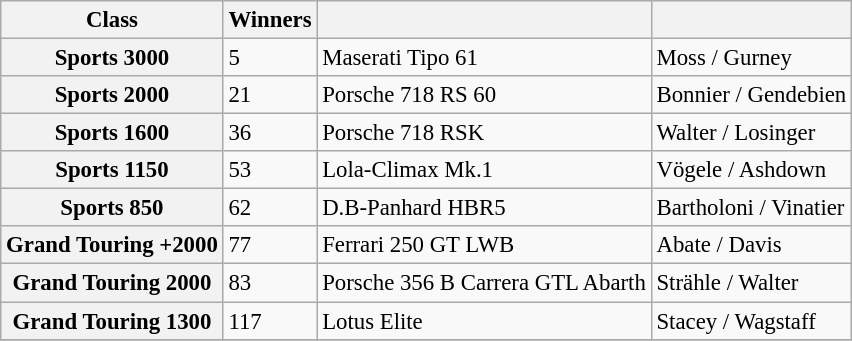<table class="wikitable" style="font-size: 95%">
<tr>
<th>Class</th>
<th>Winners</th>
<th></th>
<th></th>
</tr>
<tr>
<th>Sports 3000</th>
<td>5</td>
<td>Maserati Tipo 61</td>
<td>Moss / Gurney</td>
</tr>
<tr>
<th>Sports 2000</th>
<td>21</td>
<td>Porsche 718 RS 60</td>
<td>Bonnier / Gendebien</td>
</tr>
<tr>
<th>Sports 1600</th>
<td>36</td>
<td>Porsche 718 RSK</td>
<td>Walter / Losinger</td>
</tr>
<tr>
<th>Sports 1150</th>
<td>53</td>
<td>Lola-Climax Mk.1</td>
<td>Vögele / Ashdown</td>
</tr>
<tr>
<th>Sports 850</th>
<td>62</td>
<td>D.B-Panhard HBR5</td>
<td>Bartholoni / Vinatier</td>
</tr>
<tr>
<th>Grand Touring +2000</th>
<td>77</td>
<td>Ferrari 250 GT LWB</td>
<td>Abate / Davis</td>
</tr>
<tr>
<th>Grand Touring 2000</th>
<td>83</td>
<td>Porsche 356 B Carrera GTL Abarth</td>
<td>Strähle / Walter</td>
</tr>
<tr>
<th>Grand Touring 1300</th>
<td>117</td>
<td>Lotus Elite</td>
<td>Stacey / Wagstaff</td>
</tr>
<tr>
</tr>
</table>
